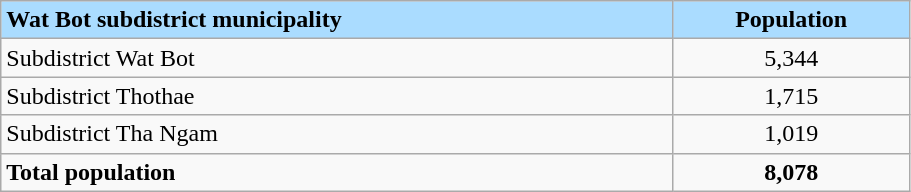<table class="wikitable" style="width:48%; display:inline-table;">
<tr>
<th scope="col" style= "width:74%; background: #aadcff; text-align:left;"><strong>Wat Bot subdistrict municipality</strong></th>
<th scope="col" style= "width:26%; background: #aadcff; text-align:center;"><strong>Population</strong></th>
</tr>
<tr>
<td>Subdistrict Wat Bot</td>
<td style="text-align:center;">5,344</td>
</tr>
<tr>
<td>Subdistrict Thothae</td>
<td style="text-align:center;">1,715</td>
</tr>
<tr>
<td>Subdistrict Tha Ngam</td>
<td style="text-align:center;">1,019</td>
</tr>
<tr>
<td><strong>Total population</strong></td>
<td style="text-align:center;"><strong>8,078</strong></td>
</tr>
</table>
